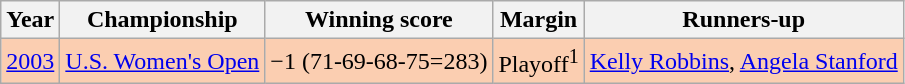<table class="wikitable">
<tr>
<th>Year</th>
<th>Championship</th>
<th>Winning score</th>
<th>Margin</th>
<th>Runners-up</th>
</tr>
<tr style="background:#FBCEB1;">
<td><a href='#'>2003</a></td>
<td><a href='#'>U.S. Women's Open</a></td>
<td>−1 (71-69-68-75=283)</td>
<td>Playoff<sup>1</sup></td>
<td> <a href='#'>Kelly Robbins</a>,  <a href='#'>Angela Stanford</a></td>
</tr>
</table>
